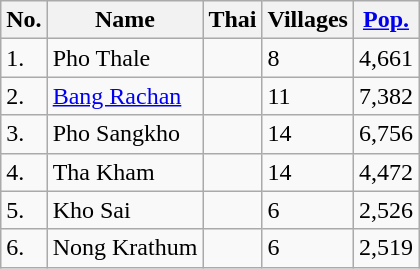<table class="wikitable sortable">
<tr>
<th>No.</th>
<th>Name</th>
<th>Thai</th>
<th>Villages</th>
<th><a href='#'>Pop.</a></th>
</tr>
<tr>
<td>1.</td>
<td>Pho Thale</td>
<td></td>
<td>8</td>
<td>4,661</td>
</tr>
<tr>
<td>2.</td>
<td><a href='#'>Bang Rachan</a></td>
<td></td>
<td>11</td>
<td>7,382</td>
</tr>
<tr>
<td>3.</td>
<td>Pho Sangkho</td>
<td></td>
<td>14</td>
<td>6,756</td>
</tr>
<tr>
<td>4.</td>
<td>Tha Kham</td>
<td></td>
<td>14</td>
<td>4,472</td>
</tr>
<tr>
<td>5.</td>
<td>Kho Sai</td>
<td></td>
<td>6</td>
<td>2,526</td>
</tr>
<tr>
<td>6.</td>
<td>Nong Krathum</td>
<td></td>
<td>6</td>
<td>2,519</td>
</tr>
</table>
